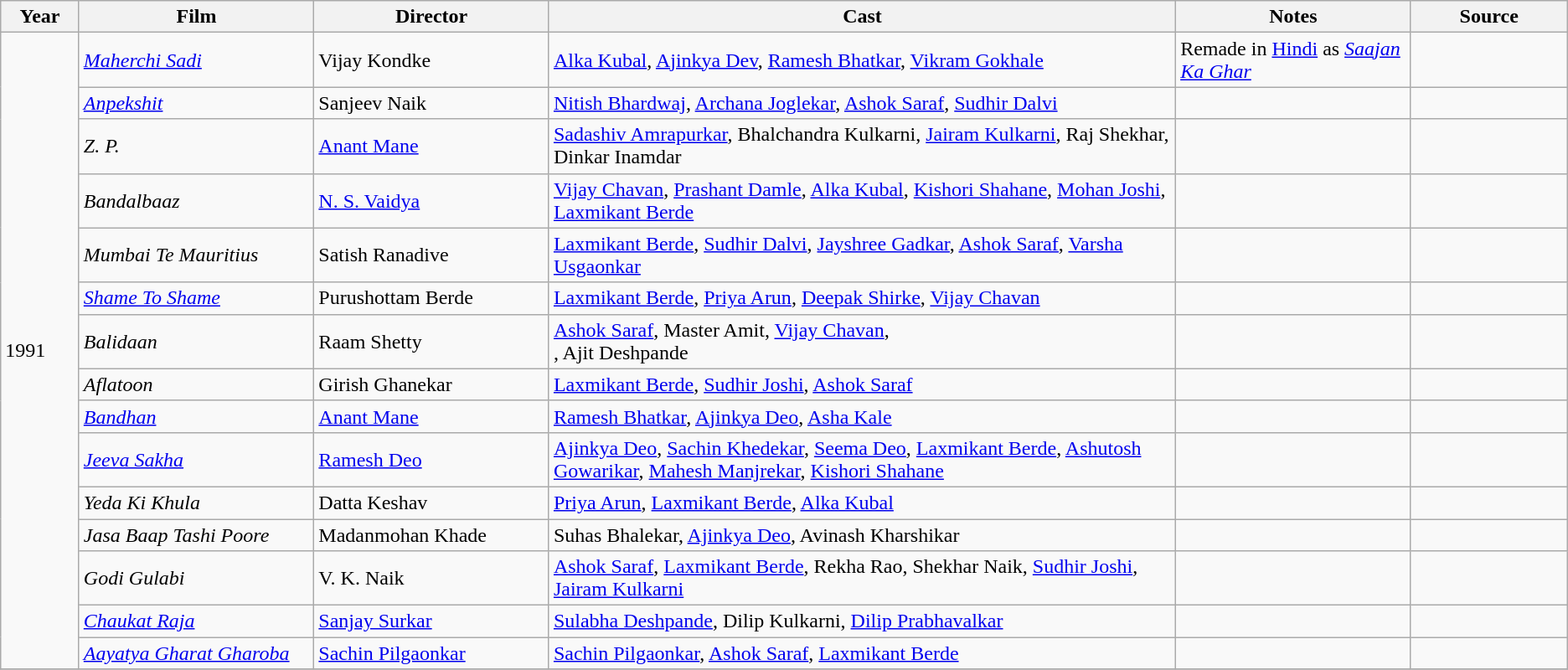<table class ="wikitable sortable collapsible">
<tr>
<th style="width: 05%;">Year</th>
<th style="width: 15%;">Film</th>
<th style="width: 15%;">Director</th>
<th style="width: 40%;" class="unsortable">Cast</th>
<th style="width: 15%;" class="unsortable">Notes</th>
<th style="width: 15%;" class="unsortable">Source</th>
</tr>
<tr>
<td rowspan="15">1991</td>
<td><em><a href='#'>Maherchi Sadi</a></em></td>
<td>Vijay Kondke</td>
<td><a href='#'>Alka Kubal</a>, <a href='#'>Ajinkya Dev</a>, <a href='#'>Ramesh Bhatkar</a>, <a href='#'>Vikram Gokhale</a></td>
<td>Remade in <a href='#'>Hindi</a> as <em><a href='#'>Saajan Ka Ghar</a></em></td>
<td></td>
</tr>
<tr>
<td><em><a href='#'>Anpekshit</a></em></td>
<td>Sanjeev Naik</td>
<td><a href='#'>Nitish Bhardwaj</a>, <a href='#'>Archana Joglekar</a>, <a href='#'>Ashok Saraf</a>, <a href='#'>Sudhir Dalvi</a></td>
<td></td>
<td></td>
</tr>
<tr>
<td><em>Z. P.</em></td>
<td><a href='#'>Anant Mane</a></td>
<td><a href='#'>Sadashiv Amrapurkar</a>, Bhalchandra Kulkarni, <a href='#'>Jairam Kulkarni</a>, Raj Shekhar, Dinkar Inamdar</td>
<td></td>
<td></td>
</tr>
<tr>
<td><em>Bandalbaaz</em></td>
<td><a href='#'>N. S. Vaidya</a></td>
<td><a href='#'>Vijay Chavan</a>, <a href='#'>Prashant Damle</a>, <a href='#'>Alka Kubal</a>, <a href='#'>Kishori Shahane</a>, <a href='#'>Mohan Joshi</a>, <a href='#'>Laxmikant Berde</a></td>
<td></td>
<td></td>
</tr>
<tr>
<td><em>Mumbai Te Mauritius</em></td>
<td>Satish Ranadive</td>
<td><a href='#'>Laxmikant Berde</a>, <a href='#'>Sudhir Dalvi</a>, <a href='#'>Jayshree Gadkar</a>, <a href='#'>Ashok Saraf</a>, <a href='#'>Varsha Usgaonkar</a></td>
<td></td>
<td></td>
</tr>
<tr>
<td><em><a href='#'>Shame To Shame</a></em></td>
<td>Purushottam Berde</td>
<td><a href='#'>Laxmikant Berde</a>, <a href='#'>Priya Arun</a>, <a href='#'>Deepak Shirke</a>, <a href='#'>Vijay Chavan</a></td>
<td></td>
<td></td>
</tr>
<tr>
<td><em>Balidaan</em></td>
<td>Raam Shetty</td>
<td><a href='#'>Ashok Saraf</a>, Master Amit, <a href='#'>Vijay Chavan</a>,<br>, Ajit Deshpande</td>
<td></td>
<td></td>
</tr>
<tr>
<td><em>Aflatoon</em></td>
<td>Girish Ghanekar</td>
<td><a href='#'>Laxmikant Berde</a>, <a href='#'>Sudhir Joshi</a>, <a href='#'>Ashok Saraf</a></td>
<td></td>
<td></td>
</tr>
<tr>
<td><em><a href='#'>Bandhan</a></em></td>
<td><a href='#'>Anant Mane</a></td>
<td><a href='#'>Ramesh Bhatkar</a>, <a href='#'>Ajinkya Deo</a>, <a href='#'>Asha Kale</a></td>
<td></td>
<td></td>
</tr>
<tr>
<td><em><a href='#'>Jeeva Sakha</a></em></td>
<td><a href='#'>Ramesh Deo</a></td>
<td><a href='#'>Ajinkya Deo</a>, <a href='#'>Sachin Khedekar</a>, <a href='#'>Seema Deo</a>, <a href='#'>Laxmikant Berde</a>, <a href='#'>Ashutosh Gowarikar</a>, <a href='#'>Mahesh Manjrekar</a>, <a href='#'>Kishori Shahane</a></td>
<td></td>
<td></td>
</tr>
<tr>
<td><em>Yeda Ki Khula</em></td>
<td>Datta Keshav</td>
<td><a href='#'>Priya Arun</a>, <a href='#'>Laxmikant Berde</a>, <a href='#'>Alka Kubal</a></td>
<td></td>
<td></td>
</tr>
<tr>
<td><em>Jasa Baap Tashi Poore</em></td>
<td>Madanmohan Khade</td>
<td>Suhas Bhalekar, <a href='#'>Ajinkya Deo</a>, Avinash Kharshikar</td>
<td></td>
<td></td>
</tr>
<tr>
<td><em>Godi Gulabi</em></td>
<td>V. K. Naik</td>
<td><a href='#'>Ashok Saraf</a>, <a href='#'>Laxmikant Berde</a>, Rekha Rao, Shekhar Naik, <a href='#'>Sudhir Joshi</a>, <a href='#'>Jairam Kulkarni</a></td>
<td></td>
<td></td>
</tr>
<tr>
<td><em><a href='#'>Chaukat Raja</a></em></td>
<td><a href='#'>Sanjay Surkar</a></td>
<td><a href='#'>Sulabha Deshpande</a>, Dilip Kulkarni, <a href='#'>Dilip Prabhavalkar</a></td>
<td></td>
<td></td>
</tr>
<tr>
<td><em><a href='#'>Aayatya Gharat Gharoba</a></em></td>
<td><a href='#'>Sachin Pilgaonkar</a></td>
<td><a href='#'>Sachin Pilgaonkar</a>, <a href='#'>Ashok Saraf</a>, <a href='#'>Laxmikant Berde</a></td>
<td></td>
<td></td>
</tr>
<tr>
</tr>
</table>
